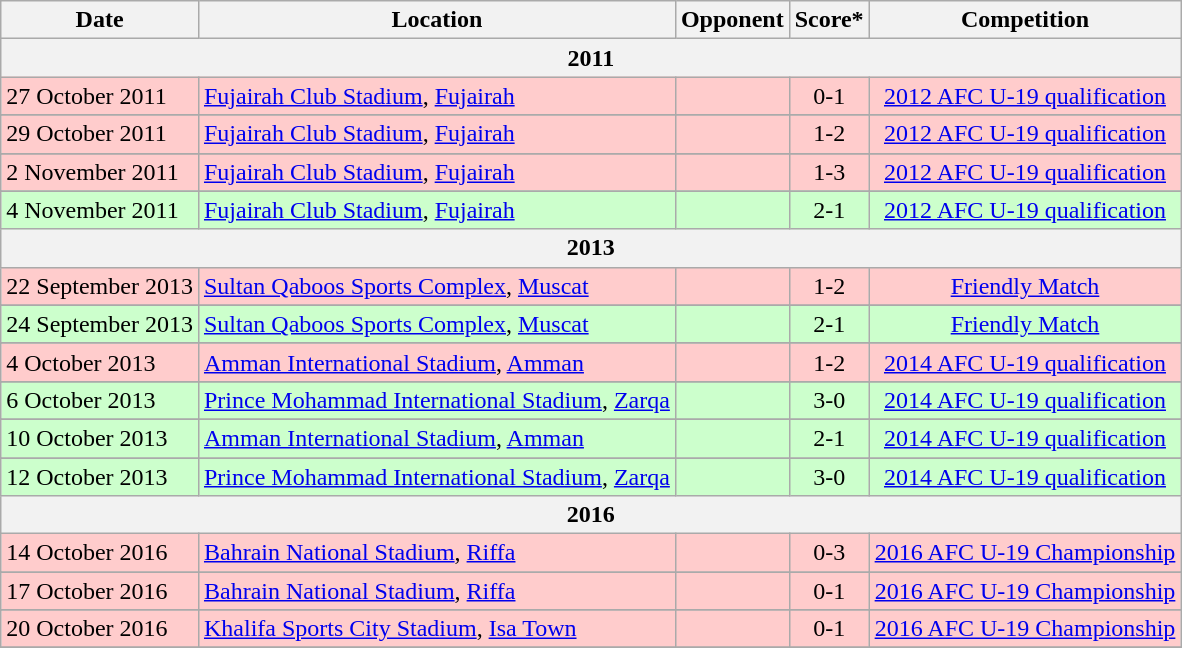<table class="wikitable">
<tr>
<th>Date</th>
<th>Location</th>
<th>Opponent</th>
<th>Score*</th>
<th>Competition</th>
</tr>
<tr>
<th colspan="5"><strong>2011</strong></th>
</tr>
<tr bgcolor=#ffcccc>
<td>27 October 2011</td>
<td><a href='#'>Fujairah Club Stadium</a>, <a href='#'>Fujairah</a></td>
<td></td>
<td align=center>0-1</td>
<td align=center><a href='#'>2012 AFC U-19 qualification</a></td>
</tr>
<tr>
</tr>
<tr bgcolor=#ffcccc>
<td>29 October 2011</td>
<td><a href='#'>Fujairah Club Stadium</a>, <a href='#'>Fujairah</a></td>
<td></td>
<td align=center>1-2</td>
<td align=center><a href='#'>2012 AFC U-19 qualification</a></td>
</tr>
<tr>
</tr>
<tr bgcolor=#ffcccc>
<td>2 November 2011</td>
<td><a href='#'>Fujairah Club Stadium</a>, <a href='#'>Fujairah</a></td>
<td></td>
<td align=center>1-3</td>
<td align=center><a href='#'>2012 AFC U-19 qualification</a></td>
</tr>
<tr>
</tr>
<tr bgcolor=#ccffcc>
<td>4 November 2011</td>
<td><a href='#'>Fujairah Club Stadium</a>, <a href='#'>Fujairah</a></td>
<td></td>
<td align=center>2-1</td>
<td align=center><a href='#'>2012 AFC U-19 qualification</a></td>
</tr>
<tr>
<th colspan="5"><strong>2013</strong></th>
</tr>
<tr bgcolor=#ffcccc>
<td>22 September 2013</td>
<td><a href='#'>Sultan Qaboos Sports Complex</a>, <a href='#'>Muscat</a></td>
<td></td>
<td align=center>1-2</td>
<td align=center><a href='#'>Friendly Match</a></td>
</tr>
<tr>
</tr>
<tr bgcolor=#ccffcc>
<td>24 September 2013</td>
<td><a href='#'>Sultan Qaboos Sports Complex</a>, <a href='#'>Muscat</a></td>
<td></td>
<td align=center>2-1</td>
<td align=center><a href='#'>Friendly Match</a></td>
</tr>
<tr>
</tr>
<tr bgcolor=#ffcccc>
<td>4 October 2013</td>
<td><a href='#'>Amman International Stadium</a>, <a href='#'>Amman</a></td>
<td></td>
<td align=center>1-2</td>
<td align=center><a href='#'>2014 AFC U-19 qualification</a></td>
</tr>
<tr>
</tr>
<tr bgcolor=#ccffcc>
<td>6 October 2013</td>
<td><a href='#'>Prince Mohammad International Stadium</a>, <a href='#'>Zarqa</a></td>
<td></td>
<td align=center>3-0</td>
<td align=center><a href='#'>2014 AFC U-19 qualification</a></td>
</tr>
<tr>
</tr>
<tr>
</tr>
<tr bgcolor=#ccffcc>
<td>10 October 2013</td>
<td><a href='#'>Amman International Stadium</a>, <a href='#'>Amman</a></td>
<td></td>
<td align=center>2-1</td>
<td align=center><a href='#'>2014 AFC U-19 qualification</a></td>
</tr>
<tr>
</tr>
<tr>
</tr>
<tr bgcolor=#ccffcc>
<td>12 October 2013</td>
<td><a href='#'>Prince Mohammad International Stadium</a>, <a href='#'>Zarqa</a></td>
<td></td>
<td align=center>3-0</td>
<td align=center><a href='#'>2014 AFC U-19 qualification</a></td>
</tr>
<tr>
<th colspan="5"><strong>2016</strong></th>
</tr>
<tr bgcolor=#ffcccc>
<td>14 October 2016</td>
<td><a href='#'>Bahrain National Stadium</a>, <a href='#'>Riffa</a></td>
<td></td>
<td align=center>0-3</td>
<td align=center><a href='#'>2016 AFC U-19 Championship</a></td>
</tr>
<tr>
</tr>
<tr bgcolor=#ffcccc>
<td>17 October 2016</td>
<td><a href='#'>Bahrain National Stadium</a>, <a href='#'>Riffa</a></td>
<td></td>
<td align=center>0-1</td>
<td align=center><a href='#'>2016 AFC U-19 Championship</a></td>
</tr>
<tr>
</tr>
<tr bgcolor=#ffcccc>
<td>20 October 2016</td>
<td><a href='#'>Khalifa Sports City Stadium</a>, <a href='#'>Isa Town</a></td>
<td></td>
<td align=center>0-1</td>
<td align=center><a href='#'>2016 AFC U-19 Championship</a></td>
</tr>
<tr>
</tr>
</table>
